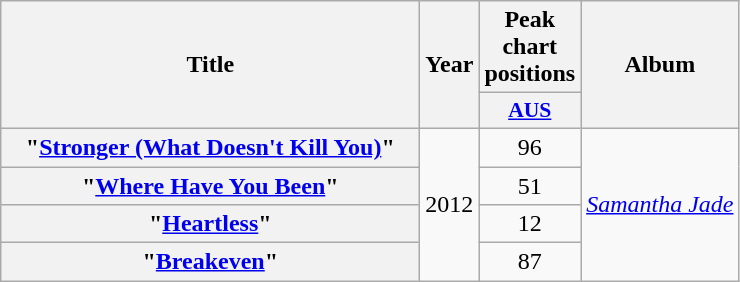<table class="wikitable plainrowheaders" style="text-align:center;">
<tr>
<th scope="col" rowspan="2" style="width:17em;">Title</th>
<th scope="col" rowspan="2">Year</th>
<th scope="col" colspan="1">Peak chart positions</th>
<th scope="col" rowspan="2">Album</th>
</tr>
<tr>
<th scope="col" style="width:2.5em;font-size:90%;"><a href='#'>AUS</a><br></th>
</tr>
<tr>
<th scope="row">"<a href='#'>Stronger (What Doesn't Kill You)</a>"</th>
<td rowspan="4">2012</td>
<td>96</td>
<td rowspan="4"><em><a href='#'>Samantha Jade</a></em></td>
</tr>
<tr>
<th scope="row">"<a href='#'>Where Have You Been</a>"</th>
<td>51</td>
</tr>
<tr>
<th scope="row">"<a href='#'>Heartless</a>"</th>
<td>12</td>
</tr>
<tr>
<th scope="row">"<a href='#'>Breakeven</a>"</th>
<td>87</td>
</tr>
</table>
